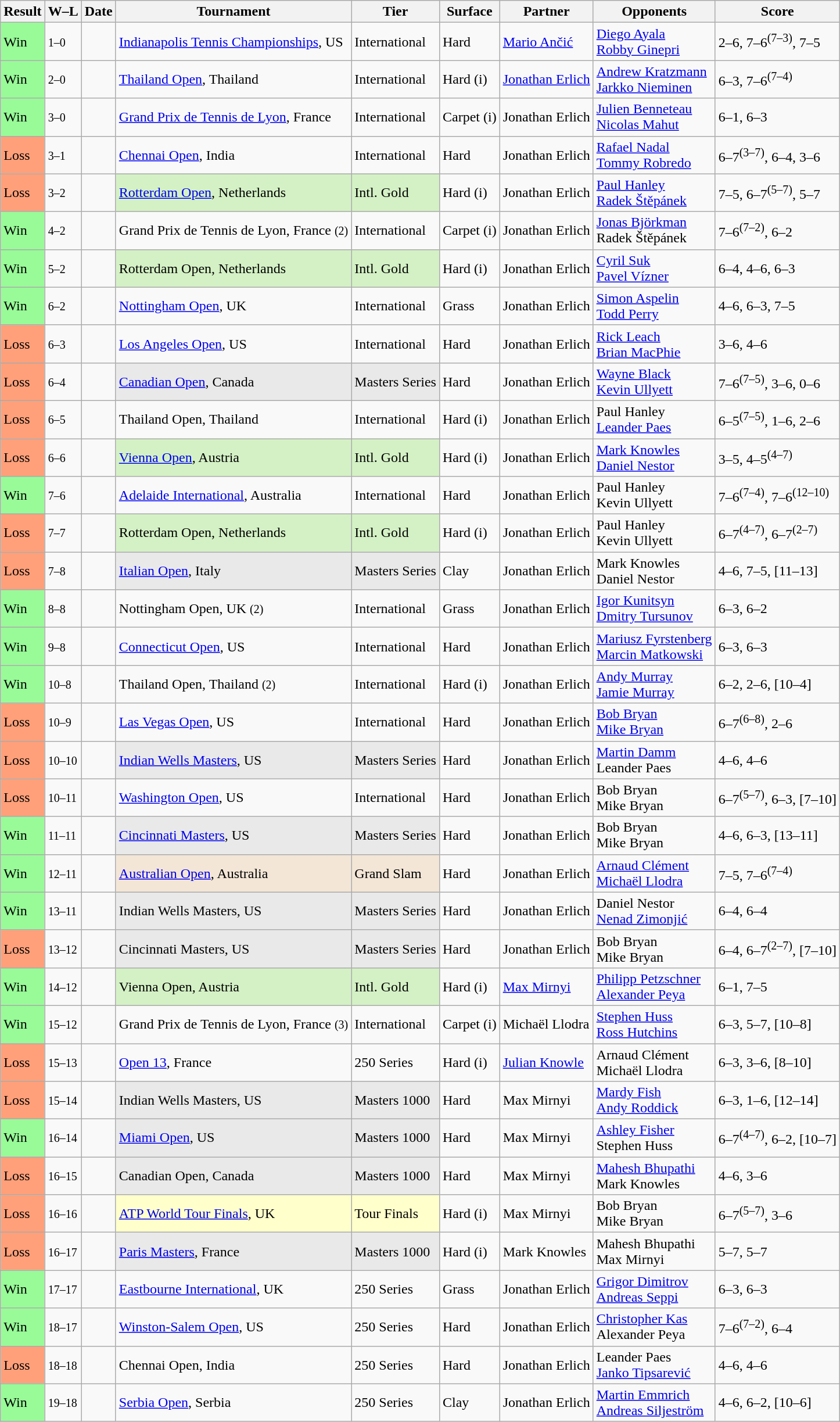<table class="sortable wikitable">
<tr>
<th>Result</th>
<th class="unsortable">W–L</th>
<th>Date</th>
<th>Tournament</th>
<th>Tier</th>
<th>Surface</th>
<th>Partner</th>
<th>Opponents</th>
<th class="unsortable">Score</th>
</tr>
<tr>
<td bgcolor=98FB98>Win</td>
<td><small>1–0</small></td>
<td><a href='#'></a></td>
<td><a href='#'>Indianapolis Tennis Championships</a>, US</td>
<td>International</td>
<td>Hard</td>
<td> <a href='#'>Mario Ančić</a></td>
<td> <a href='#'>Diego Ayala</a><br> <a href='#'>Robby Ginepri</a></td>
<td>2–6, 7–6<sup>(7–3)</sup>, 7–5</td>
</tr>
<tr>
<td bgcolor=98FB98>Win</td>
<td><small>2–0</small></td>
<td><a href='#'></a></td>
<td><a href='#'>Thailand Open</a>, Thailand</td>
<td>International</td>
<td>Hard (i)</td>
<td> <a href='#'>Jonathan Erlich</a></td>
<td> <a href='#'>Andrew Kratzmann</a><br> <a href='#'>Jarkko Nieminen</a></td>
<td>6–3, 7–6<sup>(7–4)</sup></td>
</tr>
<tr>
<td bgcolor=98FB98>Win</td>
<td><small>3–0</small></td>
<td><a href='#'></a></td>
<td><a href='#'>Grand Prix de Tennis de Lyon</a>, France</td>
<td>International</td>
<td>Carpet (i)</td>
<td> Jonathan Erlich</td>
<td> <a href='#'>Julien Benneteau</a><br> <a href='#'>Nicolas Mahut</a></td>
<td>6–1, 6–3</td>
</tr>
<tr>
<td bgcolor=FFA07A>Loss</td>
<td><small>3–1</small></td>
<td><a href='#'></a></td>
<td><a href='#'>Chennai Open</a>, India</td>
<td>International</td>
<td>Hard</td>
<td> Jonathan Erlich</td>
<td> <a href='#'>Rafael Nadal</a><br> <a href='#'>Tommy Robredo</a></td>
<td>6–7<sup>(3–7)</sup>, 6–4, 3–6</td>
</tr>
<tr>
<td bgcolor=FFA07A>Loss</td>
<td><small>3–2</small></td>
<td><a href='#'></a></td>
<td style="background:#D4F1C5;"><a href='#'>Rotterdam Open</a>, Netherlands</td>
<td style="background:#D4F1C5;">Intl. Gold</td>
<td>Hard (i)</td>
<td> Jonathan Erlich</td>
<td> <a href='#'>Paul Hanley</a><br> <a href='#'>Radek Štěpánek</a></td>
<td>7–5, 6–7<sup>(5–7)</sup>, 5–7</td>
</tr>
<tr>
<td bgcolor=98FB98>Win</td>
<td><small>4–2</small></td>
<td><a href='#'></a></td>
<td>Grand Prix de Tennis de Lyon, France <small>(2)</small></td>
<td>International</td>
<td>Carpet (i)</td>
<td> Jonathan Erlich</td>
<td> <a href='#'>Jonas Björkman</a><br> Radek Štěpánek</td>
<td>7–6<sup>(7–2)</sup>, 6–2</td>
</tr>
<tr>
<td bgcolor=98FB98>Win</td>
<td><small>5–2</small></td>
<td><a href='#'></a></td>
<td style="background:#D4F1C5;">Rotterdam Open, Netherlands</td>
<td style="background:#D4F1C5;">Intl. Gold</td>
<td>Hard (i)</td>
<td> Jonathan Erlich</td>
<td> <a href='#'>Cyril Suk</a><br> <a href='#'>Pavel Vízner</a></td>
<td>6–4, 4–6, 6–3</td>
</tr>
<tr>
<td bgcolor=98FB98>Win</td>
<td><small>6–2</small></td>
<td><a href='#'></a></td>
<td><a href='#'>Nottingham Open</a>, UK</td>
<td>International</td>
<td>Grass</td>
<td> Jonathan Erlich</td>
<td> <a href='#'>Simon Aspelin</a><br> <a href='#'>Todd Perry</a></td>
<td>4–6, 6–3, 7–5</td>
</tr>
<tr>
<td bgcolor=FFA07A>Loss</td>
<td><small>6–3</small></td>
<td><a href='#'></a></td>
<td><a href='#'>Los Angeles Open</a>, US</td>
<td>International</td>
<td>Hard</td>
<td> Jonathan Erlich</td>
<td> <a href='#'>Rick Leach</a><br> <a href='#'>Brian MacPhie</a></td>
<td>3–6, 4–6</td>
</tr>
<tr>
<td bgcolor=FFA07A>Loss</td>
<td><small>6–4</small></td>
<td><a href='#'></a></td>
<td style="background:#E9E9E9;"><a href='#'>Canadian Open</a>, Canada</td>
<td style="background:#E9E9E9;">Masters Series</td>
<td>Hard</td>
<td> Jonathan Erlich</td>
<td> <a href='#'>Wayne Black</a><br> <a href='#'>Kevin Ullyett</a></td>
<td>7–6<sup>(7–5)</sup>, 3–6, 0–6</td>
</tr>
<tr>
<td bgcolor=FFA07A>Loss</td>
<td><small>6–5</small></td>
<td><a href='#'></a></td>
<td>Thailand Open, Thailand</td>
<td>International</td>
<td>Hard (i)</td>
<td> Jonathan Erlich</td>
<td> Paul Hanley<br> <a href='#'>Leander Paes</a></td>
<td>6–5<sup>(7–5)</sup>, 1–6, 2–6</td>
</tr>
<tr>
<td bgcolor=FFA07A>Loss</td>
<td><small>6–6</small></td>
<td><a href='#'></a></td>
<td style="background:#D4F1C5;"><a href='#'>Vienna Open</a>, Austria</td>
<td style="background:#D4F1C5;">Intl. Gold</td>
<td>Hard (i)</td>
<td> Jonathan Erlich</td>
<td> <a href='#'>Mark Knowles</a><br> <a href='#'>Daniel Nestor</a></td>
<td>3–5, 4–5<sup>(4–7)</sup></td>
</tr>
<tr>
<td bgcolor=98FB98>Win</td>
<td><small>7–6</small></td>
<td><a href='#'></a></td>
<td><a href='#'>Adelaide International</a>, Australia</td>
<td>International</td>
<td>Hard</td>
<td> Jonathan Erlich</td>
<td> Paul Hanley<br> Kevin Ullyett</td>
<td>7–6<sup>(7–4)</sup>, 7–6<sup>(12–10)</sup></td>
</tr>
<tr>
<td bgcolor=FFA07A>Loss</td>
<td><small>7–7</small></td>
<td><a href='#'></a></td>
<td style="background:#D4F1C5;">Rotterdam Open, Netherlands</td>
<td style="background:#D4F1C5;">Intl. Gold</td>
<td>Hard (i)</td>
<td> Jonathan Erlich</td>
<td> Paul Hanley<br> Kevin Ullyett</td>
<td>6–7<sup>(4–7)</sup>, 6–7<sup>(2–7)</sup></td>
</tr>
<tr>
<td bgcolor=FFA07A>Loss</td>
<td><small>7–8</small></td>
<td><a href='#'></a></td>
<td style="background:#E9E9E9;"><a href='#'>Italian Open</a>, Italy</td>
<td style="background:#E9E9E9;">Masters Series</td>
<td>Clay</td>
<td> Jonathan Erlich</td>
<td> Mark Knowles<br> Daniel Nestor</td>
<td>4–6, 7–5, [11–13]</td>
</tr>
<tr>
<td bgcolor=98FB98>Win</td>
<td><small>8–8</small></td>
<td><a href='#'></a></td>
<td>Nottingham Open, UK <small>(2)</small></td>
<td>International</td>
<td>Grass</td>
<td> Jonathan Erlich</td>
<td> <a href='#'>Igor Kunitsyn</a><br> <a href='#'>Dmitry Tursunov</a></td>
<td>6–3, 6–2</td>
</tr>
<tr>
<td bgcolor=98FB98>Win</td>
<td><small>9–8</small></td>
<td><a href='#'></a></td>
<td><a href='#'>Connecticut Open</a>, US</td>
<td>International</td>
<td>Hard</td>
<td> Jonathan Erlich</td>
<td> <a href='#'>Mariusz Fyrstenberg</a><br> <a href='#'>Marcin Matkowski</a></td>
<td>6–3, 6–3</td>
</tr>
<tr>
<td bgcolor=98FB98>Win</td>
<td><small>10–8</small></td>
<td><a href='#'></a></td>
<td>Thailand Open, Thailand <small>(2)</small></td>
<td>International</td>
<td>Hard (i)</td>
<td> Jonathan Erlich</td>
<td> <a href='#'>Andy Murray</a><br> <a href='#'>Jamie Murray</a></td>
<td>6–2, 2–6, [10–4]</td>
</tr>
<tr>
<td bgcolor=FFA07A>Loss</td>
<td><small>10–9</small></td>
<td><a href='#'></a></td>
<td><a href='#'>Las Vegas Open</a>, US</td>
<td>International</td>
<td>Hard</td>
<td> Jonathan Erlich</td>
<td> <a href='#'>Bob Bryan</a><br> <a href='#'>Mike Bryan</a></td>
<td>6–7<sup>(6–8)</sup>, 2–6</td>
</tr>
<tr>
<td bgcolor=FFA07A>Loss</td>
<td><small>10–10</small></td>
<td><a href='#'></a></td>
<td style="background:#E9E9E9;"><a href='#'>Indian Wells Masters</a>, US</td>
<td style="background:#E9E9E9;">Masters Series</td>
<td>Hard</td>
<td> Jonathan Erlich</td>
<td> <a href='#'>Martin Damm</a><br> Leander Paes</td>
<td>4–6, 4–6</td>
</tr>
<tr>
<td bgcolor=FFA07A>Loss</td>
<td><small>10–11</small></td>
<td><a href='#'></a></td>
<td><a href='#'>Washington Open</a>, US</td>
<td>International</td>
<td>Hard</td>
<td> Jonathan Erlich</td>
<td> Bob Bryan<br> Mike Bryan</td>
<td>6–7<sup>(5–7)</sup>, 6–3, [7–10]</td>
</tr>
<tr>
<td bgcolor=98FB98>Win</td>
<td><small>11–11</small></td>
<td><a href='#'></a></td>
<td style="background:#E9E9E9;"><a href='#'>Cincinnati Masters</a>, US</td>
<td style="background:#E9E9E9;">Masters Series</td>
<td>Hard</td>
<td> Jonathan Erlich</td>
<td> Bob Bryan<br> Mike Bryan</td>
<td>4–6, 6–3, [13–11]</td>
</tr>
<tr>
<td bgcolor=98FB98>Win</td>
<td><small>12–11</small></td>
<td><a href='#'></a></td>
<td style="background:#F3E6D7;"><a href='#'>Australian Open</a>, Australia</td>
<td style="background:#F3E6D7;">Grand Slam</td>
<td>Hard</td>
<td> Jonathan Erlich</td>
<td> <a href='#'>Arnaud Clément</a><br> <a href='#'>Michaël Llodra</a></td>
<td>7–5, 7–6<sup>(7–4)</sup></td>
</tr>
<tr>
<td bgcolor=98FB98>Win</td>
<td><small>13–11</small></td>
<td><a href='#'></a></td>
<td style="background:#E9E9E9;">Indian Wells Masters, US</td>
<td style="background:#E9E9E9;">Masters Series</td>
<td>Hard</td>
<td> Jonathan Erlich</td>
<td> Daniel Nestor<br> <a href='#'>Nenad Zimonjić</a></td>
<td>6–4, 6–4</td>
</tr>
<tr>
<td bgcolor=FFA07A>Loss</td>
<td><small>13–12</small></td>
<td><a href='#'></a></td>
<td style="background:#E9E9E9;">Cincinnati Masters, US</td>
<td style="background:#E9E9E9;">Masters Series</td>
<td>Hard</td>
<td> Jonathan Erlich</td>
<td> Bob Bryan<br> Mike Bryan</td>
<td>6–4, 6–7<sup>(2–7)</sup>, [7–10]</td>
</tr>
<tr>
<td bgcolor=98FB98>Win</td>
<td><small>14–12</small></td>
<td><a href='#'></a></td>
<td style="background:#D4F1C5;">Vienna Open, Austria</td>
<td style="background:#D4F1C5;">Intl. Gold</td>
<td>Hard (i)</td>
<td> <a href='#'>Max Mirnyi</a></td>
<td> <a href='#'>Philipp Petzschner</a><br> <a href='#'>Alexander Peya</a></td>
<td>6–1, 7–5</td>
</tr>
<tr>
<td bgcolor=98FB98>Win</td>
<td><small>15–12</small></td>
<td><a href='#'></a></td>
<td>Grand Prix de Tennis de Lyon, France <small>(3)</small></td>
<td>International</td>
<td>Carpet (i)</td>
<td> Michaël Llodra</td>
<td> <a href='#'>Stephen Huss</a><br> <a href='#'>Ross Hutchins</a></td>
<td>6–3, 5–7, [10–8]</td>
</tr>
<tr>
<td bgcolor=FFA07A>Loss</td>
<td><small>15–13</small></td>
<td><a href='#'></a></td>
<td><a href='#'>Open 13</a>, France</td>
<td>250 Series</td>
<td>Hard (i)</td>
<td> <a href='#'>Julian Knowle</a></td>
<td> Arnaud Clément<br> Michaël Llodra</td>
<td>6–3, 3–6, [8–10]</td>
</tr>
<tr>
<td bgcolor=FFA07A>Loss</td>
<td><small>15–14</small></td>
<td><a href='#'></a></td>
<td style="background:#E9E9E9;">Indian Wells Masters, US</td>
<td style="background:#E9E9E9;">Masters 1000</td>
<td>Hard</td>
<td> Max Mirnyi</td>
<td> <a href='#'>Mardy Fish</a><br> <a href='#'>Andy Roddick</a></td>
<td>6–3, 1–6, [12–14]</td>
</tr>
<tr>
<td bgcolor=98FB98>Win</td>
<td><small>16–14</small></td>
<td><a href='#'></a></td>
<td style="background:#E9E9E9;"><a href='#'>Miami Open</a>, US</td>
<td style="background:#E9E9E9;">Masters 1000</td>
<td>Hard</td>
<td> Max Mirnyi</td>
<td> <a href='#'>Ashley Fisher</a><br> Stephen Huss</td>
<td>6–7<sup>(4–7)</sup>, 6–2, [10–7]</td>
</tr>
<tr>
<td bgcolor=FFA07A>Loss</td>
<td><small>16–15</small></td>
<td><a href='#'></a></td>
<td style="background:#E9E9E9;">Canadian Open, Canada</td>
<td style="background:#E9E9E9;">Masters 1000</td>
<td>Hard</td>
<td> Max Mirnyi</td>
<td> <a href='#'>Mahesh Bhupathi</a><br> Mark Knowles</td>
<td>4–6, 3–6</td>
</tr>
<tr>
<td bgcolor=FFA07A>Loss</td>
<td><small>16–16</small></td>
<td><a href='#'></a></td>
<td style="background:#ffc;"><a href='#'>ATP World Tour Finals</a>, UK</td>
<td style="background:#ffc;">Tour Finals</td>
<td>Hard (i)</td>
<td> Max Mirnyi</td>
<td> Bob Bryan<br> Mike Bryan</td>
<td>6–7<sup>(5–7)</sup>, 3–6</td>
</tr>
<tr>
<td bgcolor=FFA07A>Loss</td>
<td><small>16–17</small></td>
<td><a href='#'></a></td>
<td style="background:#E9E9E9;"><a href='#'>Paris Masters</a>, France</td>
<td style="background:#E9E9E9;">Masters 1000</td>
<td>Hard (i)</td>
<td> Mark Knowles</td>
<td> Mahesh Bhupathi<br> Max Mirnyi</td>
<td>5–7, 5–7</td>
</tr>
<tr>
<td bgcolor=98FB98>Win</td>
<td><small>17–17</small></td>
<td><a href='#'></a></td>
<td><a href='#'>Eastbourne International</a>, UK</td>
<td>250 Series</td>
<td>Grass</td>
<td> Jonathan Erlich</td>
<td> <a href='#'>Grigor Dimitrov</a><br> <a href='#'>Andreas Seppi</a></td>
<td>6–3, 6–3</td>
</tr>
<tr>
<td bgcolor=98FB98>Win</td>
<td><small>18–17</small></td>
<td><a href='#'></a></td>
<td><a href='#'>Winston-Salem Open</a>, US</td>
<td>250 Series</td>
<td>Hard</td>
<td> Jonathan Erlich</td>
<td> <a href='#'>Christopher Kas</a><br> Alexander Peya</td>
<td>7–6<sup>(7–2)</sup>, 6–4</td>
</tr>
<tr>
<td bgcolor=FFA07A>Loss</td>
<td><small>18–18</small></td>
<td><a href='#'></a></td>
<td>Chennai Open, India</td>
<td>250 Series</td>
<td>Hard</td>
<td> Jonathan Erlich</td>
<td> Leander Paes<br> <a href='#'>Janko Tipsarević</a></td>
<td>4–6, 4–6</td>
</tr>
<tr>
<td bgcolor=98FB98>Win</td>
<td><small>19–18</small></td>
<td><a href='#'></a></td>
<td><a href='#'>Serbia Open</a>, Serbia</td>
<td>250 Series</td>
<td>Clay</td>
<td> Jonathan Erlich</td>
<td> <a href='#'>Martin Emmrich</a><br> <a href='#'>Andreas Siljeström</a></td>
<td>4–6, 6–2, [10–6]</td>
</tr>
</table>
